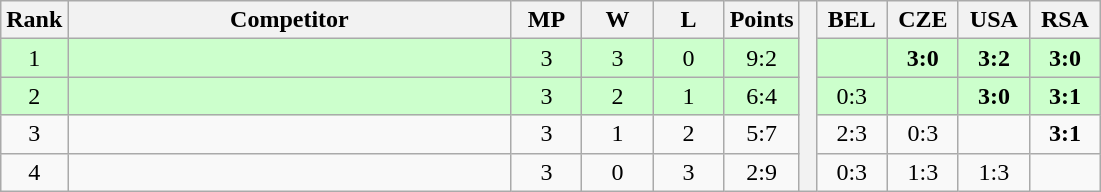<table class="wikitable" style="text-align:center">
<tr>
<th>Rank</th>
<th style="width:18em">Competitor</th>
<th style="width:2.5em">MP</th>
<th style="width:2.5em">W</th>
<th style="width:2.5em">L</th>
<th>Points</th>
<th rowspan="5"> </th>
<th style="width:2.5em">BEL</th>
<th style="width:2.5em">CZE</th>
<th style="width:2.5em">USA</th>
<th style="width:2.5em">RSA</th>
</tr>
<tr style="background:#cfc;">
<td>1</td>
<td style="text-align:left"></td>
<td>3</td>
<td>3</td>
<td>0</td>
<td>9:2</td>
<td></td>
<td><strong>3:0</strong></td>
<td><strong>3:2</strong></td>
<td><strong>3:0</strong></td>
</tr>
<tr style="background:#cfc;">
<td>2</td>
<td style="text-align:left"></td>
<td>3</td>
<td>2</td>
<td>1</td>
<td>6:4</td>
<td>0:3</td>
<td></td>
<td><strong>3:0</strong></td>
<td><strong>3:1</strong></td>
</tr>
<tr>
<td>3</td>
<td style="text-align:left"></td>
<td>3</td>
<td>1</td>
<td>2</td>
<td>5:7</td>
<td>2:3</td>
<td>0:3</td>
<td></td>
<td><strong>3:1</strong></td>
</tr>
<tr>
<td>4</td>
<td style="text-align:left"></td>
<td>3</td>
<td>0</td>
<td>3</td>
<td>2:9</td>
<td>0:3</td>
<td>1:3</td>
<td>1:3</td>
<td></td>
</tr>
</table>
